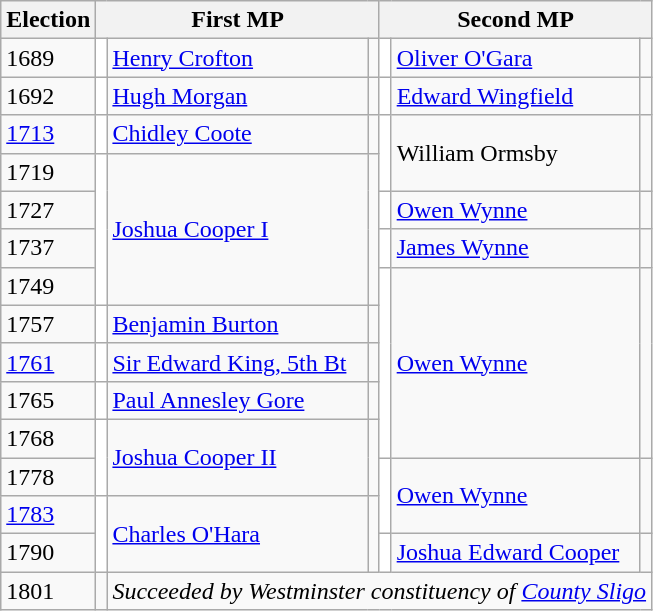<table class="wikitable">
<tr>
<th>Election</th>
<th colspan=3>First MP</th>
<th colspan=3>Second MP</th>
</tr>
<tr>
<td>1689</td>
<td style="background-color: white"></td>
<td><a href='#'>Henry Crofton</a></td>
<td></td>
<td style="background-color: white"></td>
<td><a href='#'>Oliver O'Gara</a></td>
<td></td>
</tr>
<tr>
<td>1692</td>
<td style="background-color: white"></td>
<td><a href='#'>Hugh Morgan</a></td>
<td></td>
<td style="background-color: white"></td>
<td><a href='#'>Edward Wingfield</a></td>
<td></td>
</tr>
<tr>
<td><a href='#'>1713</a></td>
<td style="background-color: white"></td>
<td><a href='#'>Chidley Coote</a></td>
<td></td>
<td rowspan="2" style="background-color: white"></td>
<td rowspan="2">William Ormsby</td>
<td rowspan="2"></td>
</tr>
<tr>
<td>1719</td>
<td rowspan="4" style="background-color: white"></td>
<td rowspan="4"><a href='#'>Joshua Cooper I</a></td>
<td rowspan="4"></td>
</tr>
<tr>
<td>1727</td>
<td style="background-color: white"></td>
<td><a href='#'>Owen Wynne</a></td>
<td></td>
</tr>
<tr>
<td>1737</td>
<td style="background-color: white"></td>
<td><a href='#'>James Wynne</a></td>
<td></td>
</tr>
<tr>
<td>1749</td>
<td rowspan="5" style="background-color: white"></td>
<td rowspan="5"><a href='#'>Owen Wynne</a></td>
<td rowspan="5"></td>
</tr>
<tr>
<td>1757</td>
<td style="background-color: white"></td>
<td><a href='#'>Benjamin Burton</a></td>
<td></td>
</tr>
<tr>
<td><a href='#'>1761</a></td>
<td style="background-color: white"></td>
<td><a href='#'>Sir Edward King, 5th Bt</a></td>
<td></td>
</tr>
<tr>
<td>1765</td>
<td style="background-color: white"></td>
<td><a href='#'>Paul Annesley Gore</a></td>
<td></td>
</tr>
<tr>
<td>1768</td>
<td rowspan="2" style="background-color: white"></td>
<td rowspan="2"><a href='#'>Joshua Cooper II</a></td>
<td rowspan="2"></td>
</tr>
<tr>
<td>1778</td>
<td rowspan="2" style="background-color: white"></td>
<td rowspan="2"><a href='#'>Owen Wynne</a></td>
<td rowspan="2"></td>
</tr>
<tr>
<td><a href='#'>1783</a></td>
<td rowspan="2" style="background-color: white"></td>
<td rowspan="2"><a href='#'>Charles O'Hara</a></td>
<td rowspan="2"></td>
</tr>
<tr>
<td>1790</td>
<td style="background-color: white"></td>
<td><a href='#'>Joshua Edward Cooper</a></td>
<td></td>
</tr>
<tr>
<td>1801</td>
<td></td>
<td colspan = "5"><em>Succeeded by Westminster constituency of <a href='#'>County Sligo</a></em></td>
</tr>
</table>
